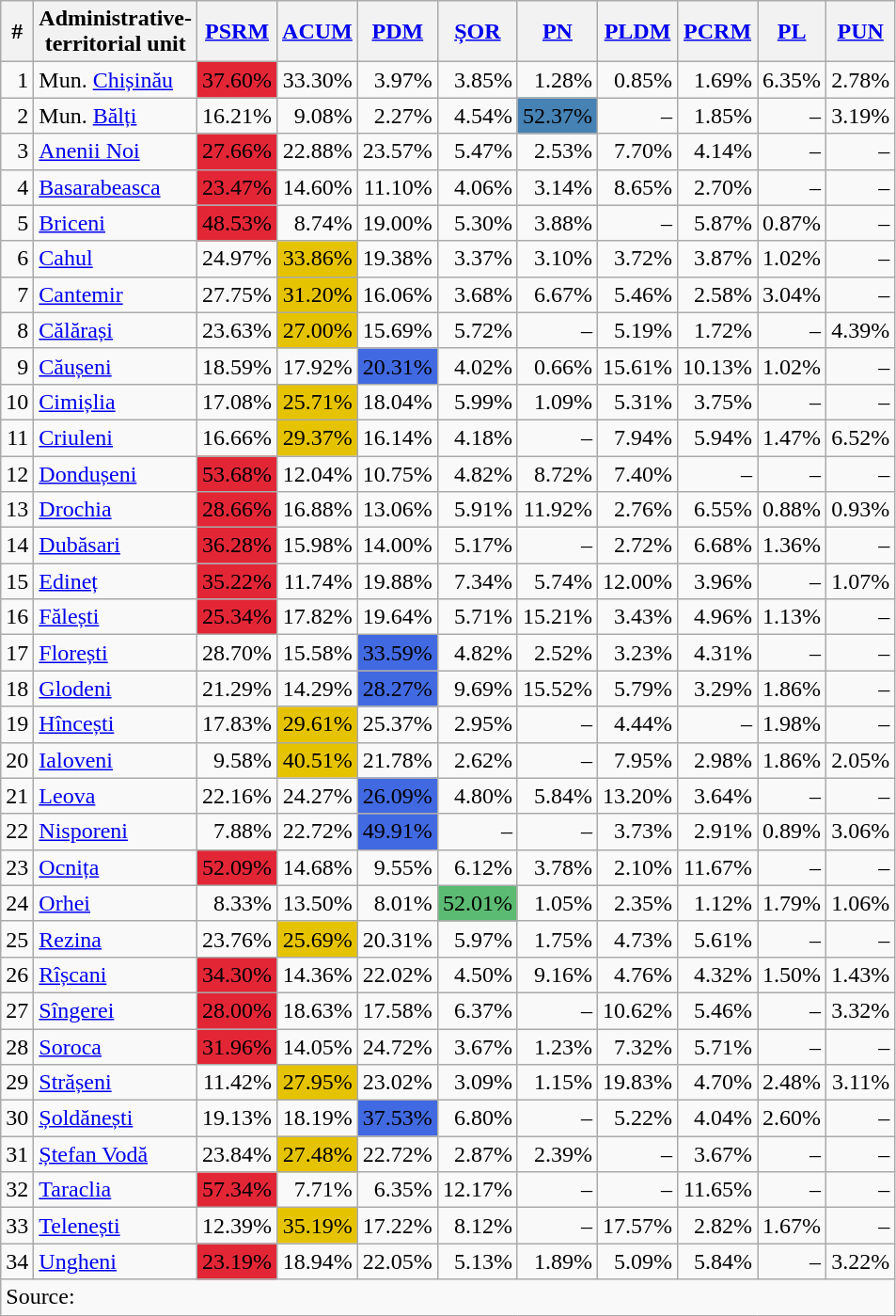<table class="wikitable sortable" style=text-align:right>
<tr>
<th>#</th>
<th>Administrative-<br>territorial unit</th>
<th><a href='#'>PSRM</a></th>
<th><a href='#'>ACUM</a></th>
<th><a href='#'>PDM</a></th>
<th><a href='#'>ȘOR</a></th>
<th><a href='#'>PN</a></th>
<th><a href='#'>PLDM</a></th>
<th><a href='#'>PCRM</a></th>
<th><a href='#'>PL</a></th>
<th><a href='#'>PUN</a></th>
</tr>
<tr>
<td>1</td>
<td align=left>Mun. <a href='#'>Chișinău</a></td>
<td bgcolor="E32636">37.60%</td>
<td>33.30%</td>
<td>3.97%</td>
<td>3.85%</td>
<td>1.28%</td>
<td>0.85%</td>
<td>1.69%</td>
<td>6.35%</td>
<td>2.78%</td>
</tr>
<tr>
<td>2</td>
<td align=left>Mun. <a href='#'>Bălți</a></td>
<td>16.21%</td>
<td>9.08%</td>
<td>2.27%</td>
<td>4.54%</td>
<td bgcolor="SteelBlue">52.37%</td>
<td>–</td>
<td>1.85%</td>
<td>–</td>
<td>3.19%</td>
</tr>
<tr>
<td>3</td>
<td align=left><a href='#'>Anenii Noi</a></td>
<td bgcolor="E32636">27.66%</td>
<td>22.88%</td>
<td>23.57%</td>
<td>5.47%</td>
<td>2.53%</td>
<td>7.70%</td>
<td>4.14%</td>
<td>–</td>
<td>–</td>
</tr>
<tr>
<td>4</td>
<td align=left><a href='#'>Basarabeasca</a></td>
<td bgcolor="E32636">23.47%</td>
<td>14.60%</td>
<td>11.10%</td>
<td>4.06%</td>
<td>3.14%</td>
<td>8.65%</td>
<td>2.70%</td>
<td>–</td>
<td>–</td>
</tr>
<tr>
<td>5</td>
<td align=left><a href='#'>Briceni</a></td>
<td bgcolor="E32636">48.53%</td>
<td>8.74%</td>
<td>19.00%</td>
<td>5.30%</td>
<td>3.88%</td>
<td>–</td>
<td>5.87%</td>
<td>0.87%</td>
<td>–</td>
</tr>
<tr>
<td>6</td>
<td align=left><a href='#'>Cahul</a></td>
<td>24.97%</td>
<td bgcolor="e6c300">33.86%</td>
<td>19.38%</td>
<td>3.37%</td>
<td>3.10%</td>
<td>3.72%</td>
<td>3.87%</td>
<td>1.02%</td>
<td>–</td>
</tr>
<tr>
<td>7</td>
<td align=left><a href='#'>Cantemir</a></td>
<td>27.75%</td>
<td bgcolor="e6c300">31.20%</td>
<td>16.06%</td>
<td>3.68%</td>
<td>6.67%</td>
<td>5.46%</td>
<td>2.58%</td>
<td>3.04%</td>
<td>–</td>
</tr>
<tr>
<td>8</td>
<td align=left><a href='#'>Călărași</a></td>
<td>23.63%</td>
<td bgcolor="e6c300">27.00%</td>
<td>15.69%</td>
<td>5.72%</td>
<td>–</td>
<td>5.19%</td>
<td>1.72%</td>
<td>–</td>
<td>4.39%</td>
</tr>
<tr>
<td>9</td>
<td align=left><a href='#'>Căușeni</a></td>
<td>18.59%</td>
<td>17.92%</td>
<td bgcolor="RoyalBlue">20.31%</td>
<td>4.02%</td>
<td>0.66%</td>
<td>15.61%</td>
<td>10.13%</td>
<td>1.02%</td>
<td>–</td>
</tr>
<tr>
<td>10</td>
<td align=left><a href='#'>Cimișlia</a></td>
<td>17.08%</td>
<td bgcolor="e6c300">25.71%</td>
<td>18.04%</td>
<td>5.99%</td>
<td>1.09%</td>
<td>5.31%</td>
<td>3.75%</td>
<td>–</td>
<td>–</td>
</tr>
<tr>
<td>11</td>
<td align=left><a href='#'>Criuleni</a></td>
<td>16.66%</td>
<td bgcolor="e6c300">29.37%</td>
<td>16.14%</td>
<td>4.18%</td>
<td>–</td>
<td>7.94%</td>
<td>5.94%</td>
<td>1.47%</td>
<td>6.52%</td>
</tr>
<tr>
<td>12</td>
<td align=left><a href='#'>Dondușeni</a></td>
<td bgcolor="E32636">53.68%</td>
<td>12.04%</td>
<td>10.75%</td>
<td>4.82%</td>
<td>8.72%</td>
<td>7.40%</td>
<td>–</td>
<td>–</td>
<td>–</td>
</tr>
<tr>
<td>13</td>
<td align=left><a href='#'>Drochia</a></td>
<td bgcolor="E32636">28.66%</td>
<td>16.88%</td>
<td>13.06%</td>
<td>5.91%</td>
<td>11.92%</td>
<td>2.76%</td>
<td>6.55%</td>
<td>0.88%</td>
<td>0.93%</td>
</tr>
<tr>
<td>14</td>
<td align=left><a href='#'>Dubăsari</a></td>
<td bgcolor="E32636">36.28%</td>
<td>15.98%</td>
<td>14.00%</td>
<td>5.17%</td>
<td>–</td>
<td>2.72%</td>
<td>6.68%</td>
<td>1.36%</td>
<td>–</td>
</tr>
<tr>
<td>15</td>
<td align=left><a href='#'>Edineț</a></td>
<td bgcolor="E32636">35.22%</td>
<td>11.74%</td>
<td>19.88%</td>
<td>7.34%</td>
<td>5.74%</td>
<td>12.00%</td>
<td>3.96%</td>
<td>–</td>
<td>1.07%</td>
</tr>
<tr>
<td>16</td>
<td align=left><a href='#'>Fălești</a></td>
<td bgcolor="E32636">25.34%</td>
<td>17.82%</td>
<td>19.64%</td>
<td>5.71%</td>
<td>15.21%</td>
<td>3.43%</td>
<td>4.96%</td>
<td>1.13%</td>
<td>–</td>
</tr>
<tr>
<td>17</td>
<td align=left><a href='#'>Florești</a></td>
<td>28.70%</td>
<td>15.58%</td>
<td bgcolor="RoyalBlue">33.59%</td>
<td>4.82%</td>
<td>2.52%</td>
<td>3.23%</td>
<td>4.31%</td>
<td>–</td>
<td>–</td>
</tr>
<tr>
<td>18</td>
<td align=left><a href='#'>Glodeni</a></td>
<td>21.29%</td>
<td>14.29%</td>
<td bgcolor="RoyalBlue">28.27%</td>
<td>9.69%</td>
<td>15.52%</td>
<td>5.79%</td>
<td>3.29%</td>
<td>1.86%</td>
<td>–</td>
</tr>
<tr>
<td>19</td>
<td align=left><a href='#'>Hîncești</a></td>
<td>17.83%</td>
<td bgcolor="e6c300">29.61%</td>
<td>25.37%</td>
<td>2.95%</td>
<td>–</td>
<td>4.44%</td>
<td>–</td>
<td>1.98%</td>
<td>–</td>
</tr>
<tr>
<td>20</td>
<td align=left><a href='#'>Ialoveni</a></td>
<td>9.58%</td>
<td bgcolor="e6c300">40.51%</td>
<td>21.78%</td>
<td>2.62%</td>
<td>–</td>
<td>7.95%</td>
<td>2.98%</td>
<td>1.86%</td>
<td>2.05%</td>
</tr>
<tr>
<td>21</td>
<td align=left><a href='#'>Leova</a></td>
<td>22.16%</td>
<td>24.27%</td>
<td bgcolor="RoyalBlue">26.09%</td>
<td>4.80%</td>
<td>5.84%</td>
<td>13.20%</td>
<td>3.64%</td>
<td>–</td>
<td>–</td>
</tr>
<tr>
<td>22</td>
<td align=left><a href='#'>Nisporeni</a></td>
<td>7.88%</td>
<td>22.72%</td>
<td bgcolor="RoyalBlue">49.91%</td>
<td>–</td>
<td>–</td>
<td>3.73%</td>
<td>2.91%</td>
<td>0.89%</td>
<td>3.06%</td>
</tr>
<tr>
<td>23</td>
<td align=left><a href='#'>Ocnița</a></td>
<td bgcolor="E32636">52.09%</td>
<td>14.68%</td>
<td>9.55%</td>
<td>6.12%</td>
<td>3.78%</td>
<td>2.10%</td>
<td>11.67%</td>
<td>–</td>
<td>–</td>
</tr>
<tr>
<td>24</td>
<td align=left><a href='#'>Orhei</a></td>
<td>8.33%</td>
<td>13.50%</td>
<td>8.01%</td>
<td bgcolor="5CBB72">52.01%</td>
<td>1.05%</td>
<td>2.35%</td>
<td>1.12%</td>
<td>1.79%</td>
<td>1.06%</td>
</tr>
<tr>
<td>25</td>
<td align=left><a href='#'>Rezina</a></td>
<td>23.76%</td>
<td bgcolor="e6c300">25.69%</td>
<td>20.31%</td>
<td>5.97%</td>
<td>1.75%</td>
<td>4.73%</td>
<td>5.61%</td>
<td>–</td>
<td>–</td>
</tr>
<tr>
<td>26</td>
<td align=left><a href='#'>Rîșcani</a></td>
<td bgcolor="E32636">34.30%</td>
<td>14.36%</td>
<td>22.02%</td>
<td>4.50%</td>
<td>9.16%</td>
<td>4.76%</td>
<td>4.32%</td>
<td>1.50%</td>
<td>1.43%</td>
</tr>
<tr>
<td>27</td>
<td align=left><a href='#'>Sîngerei</a></td>
<td bgcolor="E32636">28.00%</td>
<td>18.63%</td>
<td>17.58%</td>
<td>6.37%</td>
<td>–</td>
<td>10.62%</td>
<td>5.46%</td>
<td>–</td>
<td>3.32%</td>
</tr>
<tr>
<td>28</td>
<td align=left><a href='#'>Soroca</a></td>
<td bgcolor="E32636">31.96%</td>
<td>14.05%</td>
<td>24.72%</td>
<td>3.67%</td>
<td>1.23%</td>
<td>7.32%</td>
<td>5.71%</td>
<td>–</td>
<td>–</td>
</tr>
<tr>
<td>29</td>
<td align=left><a href='#'>Strășeni</a></td>
<td>11.42%</td>
<td bgcolor="e6c300">27.95%</td>
<td>23.02%</td>
<td>3.09%</td>
<td>1.15%</td>
<td>19.83%</td>
<td>4.70%</td>
<td>2.48%</td>
<td>3.11%</td>
</tr>
<tr>
<td>30</td>
<td align=left><a href='#'>Șoldănești</a></td>
<td>19.13%</td>
<td>18.19%</td>
<td bgcolor="RoyalBlue">37.53%</td>
<td>6.80%</td>
<td>–</td>
<td>5.22%</td>
<td>4.04%</td>
<td>2.60%</td>
<td>–</td>
</tr>
<tr>
<td>31</td>
<td align=left><a href='#'>Ștefan Vodă</a></td>
<td>23.84%</td>
<td bgcolor="e6c300">27.48%</td>
<td>22.72%</td>
<td>2.87%</td>
<td>2.39%</td>
<td>–</td>
<td>3.67%</td>
<td>–</td>
<td>–</td>
</tr>
<tr>
<td>32</td>
<td align=left><a href='#'>Taraclia</a></td>
<td bgcolor="E32636">57.34%</td>
<td>7.71%</td>
<td>6.35%</td>
<td>12.17%</td>
<td>–</td>
<td>–</td>
<td>11.65%</td>
<td>–</td>
<td>–</td>
</tr>
<tr>
<td>33</td>
<td align=left><a href='#'>Telenești</a></td>
<td>12.39%</td>
<td bgcolor="e6c300">35.19%</td>
<td>17.22%</td>
<td>8.12%</td>
<td>–</td>
<td>17.57%</td>
<td>2.82%</td>
<td>1.67%</td>
<td>–</td>
</tr>
<tr>
<td>34</td>
<td align=left><a href='#'>Ungheni</a></td>
<td bgcolor="E32636">23.19%</td>
<td>18.94%</td>
<td>22.05%</td>
<td>5.13%</td>
<td>1.89%</td>
<td>5.09%</td>
<td>5.84%</td>
<td>–</td>
<td>3.22%</td>
</tr>
<tr>
<td colspan=14 align=left>Source:  </td>
</tr>
</table>
